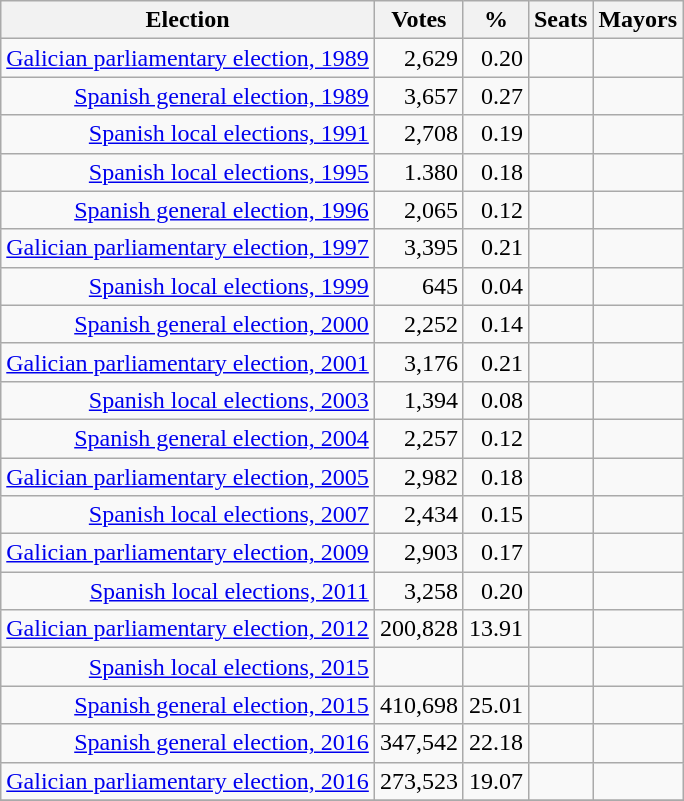<table class="wikitable sortable">
<tr>
<th bgcolor="#BFCFFF">Election</th>
<th bgcolor="#BFCFFF">Votes</th>
<th bgcolor="#BFCFFF">%</th>
<th bgcolor="#BFCFFF">Seats</th>
<th bgcolor="#BFCFFF">Mayors</th>
</tr>
<tr>
<td align="right"><a href='#'>Galician parliamentary election, 1989</a></td>
<td align="right">2,629</td>
<td align="right">0.20</td>
<td align="center"></td>
<td align="center"></td>
</tr>
<tr>
<td align="right"><a href='#'>Spanish general election, 1989</a></td>
<td align="right">3,657</td>
<td align="right">0.27</td>
<td align="center"></td>
<td align="center"></td>
</tr>
<tr>
<td align="right"><a href='#'>Spanish local elections, 1991</a></td>
<td align="right">2,708</td>
<td align="right">0.19</td>
<td align="center"></td>
<td align="center"></td>
</tr>
<tr>
<td align="right"><a href='#'>Spanish local elections, 1995</a></td>
<td align="right">1.380</td>
<td align="right">0.18</td>
<td align="center"></td>
<td align="center"></td>
</tr>
<tr>
<td align="right"><a href='#'>Spanish general election, 1996</a></td>
<td align="right">2,065</td>
<td align="right">0.12</td>
<td align="center"></td>
<td align="center"></td>
</tr>
<tr>
<td align="right"><a href='#'>Galician parliamentary election, 1997</a></td>
<td align="right">3,395</td>
<td align="right">0.21</td>
<td align="center"></td>
<td align="center"></td>
</tr>
<tr>
<td align="right"><a href='#'>Spanish local elections, 1999</a></td>
<td align="right">645</td>
<td align="right">0.04</td>
<td align="center"></td>
<td align="center"></td>
</tr>
<tr>
<td align="right"><a href='#'>Spanish general election, 2000</a></td>
<td align="right">2,252</td>
<td align="right">0.14</td>
<td align="center"></td>
<td align="center"></td>
</tr>
<tr>
<td align="right"><a href='#'>Galician parliamentary election, 2001</a></td>
<td align="right">3,176</td>
<td align="right">0.21</td>
<td align="center"></td>
<td align="center"></td>
</tr>
<tr>
<td align="right"><a href='#'>Spanish local elections, 2003</a></td>
<td align="right">1,394</td>
<td align="right">0.08</td>
<td align="center"></td>
<td align="center"></td>
</tr>
<tr>
<td align="right"><a href='#'>Spanish general election, 2004</a></td>
<td align="right">2,257</td>
<td align="right">0.12</td>
<td align="center"></td>
<td align="center"></td>
</tr>
<tr>
<td align="right"><a href='#'>Galician parliamentary election, 2005</a></td>
<td align="right">2,982</td>
<td align="right">0.18</td>
<td align="center"></td>
<td align="center"></td>
</tr>
<tr>
<td align="right"><a href='#'>Spanish local elections, 2007</a></td>
<td align="right">2,434</td>
<td align="right">0.15</td>
<td align="center"></td>
<td align="center"></td>
</tr>
<tr>
<td align="right"><a href='#'>Galician parliamentary election, 2009</a></td>
<td align="right">2,903</td>
<td align="right">0.17</td>
<td align="center"></td>
<td align="center"></td>
</tr>
<tr>
<td align="right"><a href='#'>Spanish local elections, 2011</a></td>
<td align="right">3,258</td>
<td align="right">0.20</td>
<td align="center"></td>
<td align="center"></td>
</tr>
<tr>
<td align="right"><a href='#'>Galician parliamentary election, 2012</a></td>
<td align="right">200,828</td>
<td align="right">13.91</td>
<td align="center"></td>
<td align="center"></td>
</tr>
<tr>
<td align="right"><a href='#'>Spanish local elections, 2015</a></td>
<td align="right"></td>
<td align="right"></td>
<td align="center"></td>
<td align="center"></td>
</tr>
<tr>
<td align="right"><a href='#'>Spanish general election, 2015</a></td>
<td align="right">410,698</td>
<td align="right">25.01</td>
<td align="center"></td>
<td align="center"></td>
</tr>
<tr>
<td align="right"><a href='#'>Spanish general election, 2016</a></td>
<td align="right">347,542</td>
<td align="right">22.18</td>
<td align="center"></td>
<td align="center"></td>
</tr>
<tr>
<td align="right"><a href='#'>Galician parliamentary election, 2016</a></td>
<td align="right">273,523</td>
<td align="right">19.07</td>
<td align="center"></td>
<td align="center"></td>
</tr>
<tr>
</tr>
</table>
